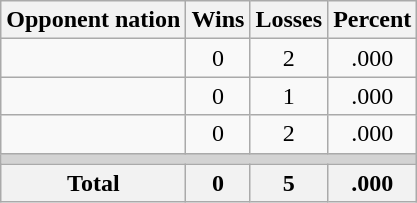<table class=wikitable>
<tr>
<th>Opponent nation</th>
<th>Wins</th>
<th>Losses</th>
<th>Percent</th>
</tr>
<tr align=center>
<td align=left></td>
<td>0</td>
<td>2</td>
<td>.000</td>
</tr>
<tr align=center>
<td align=left></td>
<td>0</td>
<td>1</td>
<td>.000</td>
</tr>
<tr align=center>
<td align=left></td>
<td>0</td>
<td>2</td>
<td>.000</td>
</tr>
<tr>
<td colspan=4 bgcolor=lightgray></td>
</tr>
<tr>
<th>Total</th>
<th>0</th>
<th>5</th>
<th>.000</th>
</tr>
</table>
